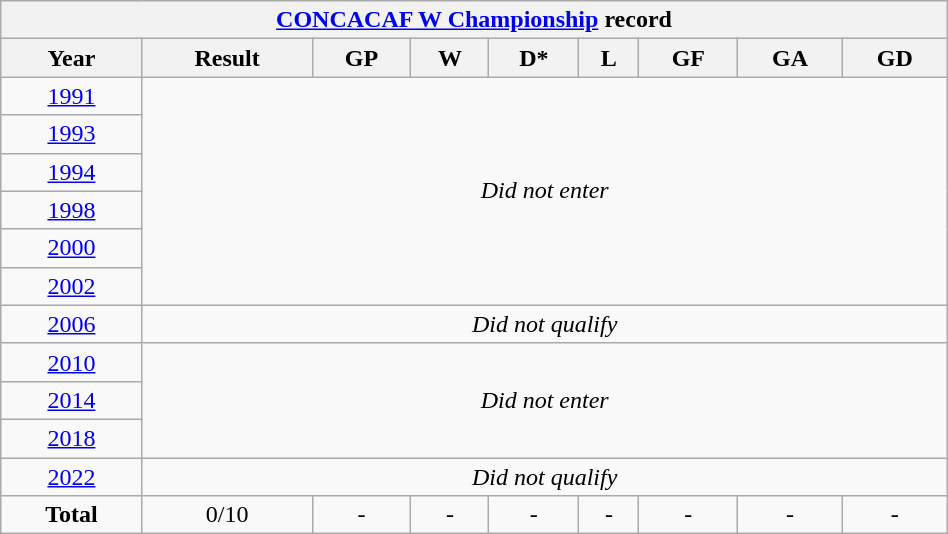<table class="wikitable" style="text-align: center; width:50%;">
<tr>
<th colspan=10><a href='#'>CONCACAF W Championship</a> record</th>
</tr>
<tr>
<th>Year</th>
<th>Result</th>
<th>GP</th>
<th>W</th>
<th>D*</th>
<th>L</th>
<th>GF</th>
<th>GA</th>
<th>GD</th>
</tr>
<tr>
<td> <a href='#'>1991</a></td>
<td colspan=8 rowspan=6><em>Did not enter</em></td>
</tr>
<tr>
<td> <a href='#'>1993</a></td>
</tr>
<tr>
<td> <a href='#'>1994</a></td>
</tr>
<tr>
<td> <a href='#'>1998</a></td>
</tr>
<tr>
<td> <a href='#'>2000</a></td>
</tr>
<tr>
<td> <a href='#'>2002</a></td>
</tr>
<tr>
<td> <a href='#'>2006</a></td>
<td colspan=8><em>Did not qualify</em></td>
</tr>
<tr>
<td> <a href='#'>2010</a></td>
<td colspan=8 rowspan=3><em>Did not enter</em></td>
</tr>
<tr>
<td> <a href='#'>2014</a></td>
</tr>
<tr>
<td> <a href='#'>2018</a></td>
</tr>
<tr>
<td> <a href='#'>2022</a></td>
<td colspan=8><em>Did not qualify</em></td>
</tr>
<tr>
<td><strong>Total</strong></td>
<td>0/10</td>
<td>-</td>
<td>-</td>
<td>-</td>
<td>-</td>
<td>-</td>
<td>-</td>
<td>-</td>
</tr>
</table>
